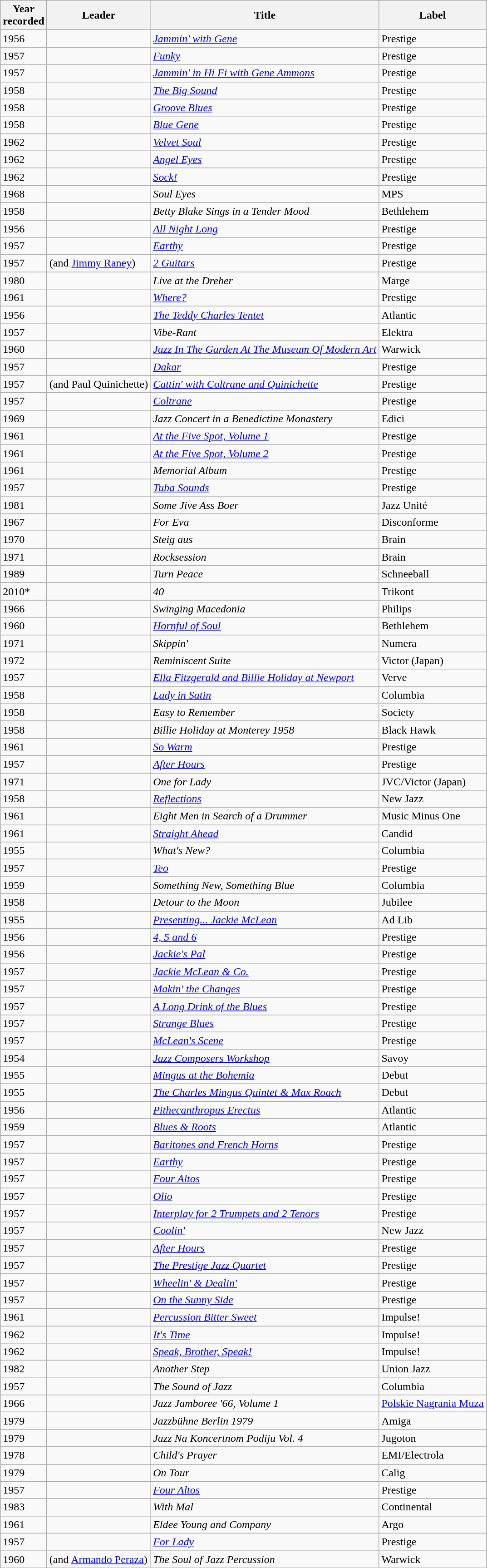<table class="wikitable sortable">
<tr>
<th>Year <br>recorded</th>
<th>Leader</th>
<th>Title</th>
<th>Label</th>
</tr>
<tr>
<td>1956</td>
<td></td>
<td><em><a href='#'>Jammin' with Gene</a></em></td>
<td>Prestige</td>
</tr>
<tr>
<td>1957</td>
<td></td>
<td><em><a href='#'>Funky</a></em></td>
<td>Prestige</td>
</tr>
<tr>
<td>1957</td>
<td></td>
<td><em><a href='#'>Jammin' in Hi Fi with Gene Ammons</a></em></td>
<td>Prestige</td>
</tr>
<tr>
<td>1958</td>
<td></td>
<td><em><a href='#'>The Big Sound</a></em></td>
<td>Prestige</td>
</tr>
<tr>
<td>1958</td>
<td></td>
<td><em><a href='#'>Groove Blues</a></em></td>
<td>Prestige</td>
</tr>
<tr>
<td>1958</td>
<td></td>
<td><em><a href='#'>Blue Gene</a></em></td>
<td>Prestige</td>
</tr>
<tr>
<td>1962</td>
<td></td>
<td><em><a href='#'>Velvet Soul</a></em></td>
<td>Prestige</td>
</tr>
<tr>
<td>1962</td>
<td></td>
<td><em><a href='#'>Angel Eyes</a></em></td>
<td>Prestige</td>
</tr>
<tr>
<td>1962</td>
<td></td>
<td><em><a href='#'>Sock!</a></em></td>
<td>Prestige</td>
</tr>
<tr>
<td>1968</td>
<td></td>
<td><em>Soul Eyes</em></td>
<td>MPS</td>
</tr>
<tr>
<td>1958</td>
<td></td>
<td><em>Betty Blake Sings in a Tender Mood</em></td>
<td>Bethlehem</td>
</tr>
<tr>
<td>1956</td>
<td></td>
<td><em><a href='#'>All Night Long</a></em></td>
<td>Prestige</td>
</tr>
<tr>
<td>1957</td>
<td></td>
<td><em><a href='#'>Earthy</a></em></td>
<td>Prestige</td>
</tr>
<tr>
<td>1957</td>
<td> (and <a href='#'>Jimmy Raney</a>)</td>
<td><em><a href='#'>2 Guitars</a></em></td>
<td>Prestige</td>
</tr>
<tr>
<td>1980</td>
<td></td>
<td><em>Live at the Dreher</em></td>
<td>Marge</td>
</tr>
<tr>
<td>1961</td>
<td></td>
<td><em><a href='#'>Where?</a></em></td>
<td>Prestige</td>
</tr>
<tr>
<td>1956</td>
<td></td>
<td><em><a href='#'>The Teddy Charles Tentet</a></em></td>
<td>Atlantic</td>
</tr>
<tr>
<td>1957</td>
<td></td>
<td><em>Vibe-Rant</em></td>
<td>Elektra</td>
</tr>
<tr>
<td>1960</td>
<td></td>
<td><em><a href='#'>Jazz In The Garden At The Museum Of Modern Art</a></em></td>
<td>Warwick</td>
</tr>
<tr>
<td>1957</td>
<td></td>
<td><em><a href='#'>Dakar</a></em></td>
<td>Prestige</td>
</tr>
<tr>
<td>1957</td>
<td> (and Paul Quinichette)</td>
<td><em><a href='#'>Cattin' with Coltrane and Quinichette</a></em></td>
<td>Prestige</td>
</tr>
<tr>
<td>1957</td>
<td></td>
<td><em><a href='#'>Coltrane</a></em></td>
<td>Prestige</td>
</tr>
<tr>
<td>1969</td>
<td></td>
<td><em>Jazz Concert in a Benedictine Monastery</em></td>
<td>Edici</td>
</tr>
<tr>
<td>1961</td>
<td></td>
<td><em><a href='#'>At the Five Spot, Volume 1</a></em></td>
<td>Prestige</td>
</tr>
<tr>
<td>1961</td>
<td></td>
<td><em><a href='#'>At the Five Spot, Volume 2</a></em></td>
<td>Prestige</td>
</tr>
<tr>
<td>1961</td>
<td></td>
<td><em>Memorial Album</em></td>
<td>Prestige</td>
</tr>
<tr>
<td>1957</td>
<td></td>
<td><em><a href='#'>Tuba Sounds</a></em></td>
<td>Prestige</td>
</tr>
<tr>
<td>1981</td>
<td></td>
<td><em>Some Jive Ass Boer</em></td>
<td>Jazz Unité</td>
</tr>
<tr>
<td>1967</td>
<td></td>
<td><em>For Eva</em></td>
<td>Disconforme</td>
</tr>
<tr>
<td>1970</td>
<td></td>
<td><em>Steig aus</em></td>
<td>Brain</td>
</tr>
<tr>
<td>1971</td>
<td></td>
<td><em>Rocksession</em></td>
<td>Brain</td>
</tr>
<tr>
<td>1989</td>
<td></td>
<td><em>Turn Peace</em></td>
<td>Schneeball</td>
</tr>
<tr>
<td>2010*</td>
<td></td>
<td><em>40</em></td>
<td>Trikont</td>
</tr>
<tr>
<td>1966</td>
<td></td>
<td><em>Swinging Macedonia</em></td>
<td>Philips</td>
</tr>
<tr>
<td>1960</td>
<td></td>
<td><em><a href='#'>Hornful of Soul</a></em></td>
<td>Bethlehem</td>
</tr>
<tr>
<td>1971</td>
<td></td>
<td><em>Skippin' </em></td>
<td>Numera</td>
</tr>
<tr>
<td>1972</td>
<td></td>
<td><em>Reminiscent Suite</em></td>
<td>Victor (Japan)</td>
</tr>
<tr>
<td>1957</td>
<td></td>
<td><em><a href='#'>Ella Fitzgerald and Billie Holiday at Newport</a></em></td>
<td>Verve</td>
</tr>
<tr>
<td>1958</td>
<td></td>
<td><em><a href='#'>Lady in Satin</a></em></td>
<td>Columbia</td>
</tr>
<tr>
<td>1958</td>
<td></td>
<td><em>Easy to Remember</em></td>
<td>Society</td>
</tr>
<tr>
<td>1958</td>
<td></td>
<td><em>Billie Holiday at Monterey 1958</em></td>
<td>Black Hawk</td>
</tr>
<tr>
<td>1961</td>
<td></td>
<td><em><a href='#'>So Warm</a></em></td>
<td>Prestige</td>
</tr>
<tr>
<td>1957</td>
<td></td>
<td><em><a href='#'>After Hours</a></em></td>
<td>Prestige</td>
</tr>
<tr>
<td>1971</td>
<td></td>
<td><em>One for Lady</em></td>
<td>JVC/Victor (Japan)</td>
</tr>
<tr>
<td>1958</td>
<td></td>
<td><em><a href='#'>Reflections</a></em></td>
<td>New Jazz</td>
</tr>
<tr>
<td>1961</td>
<td></td>
<td><em>Eight Men in Search of a Drummer</em></td>
<td>Music Minus One</td>
</tr>
<tr>
<td>1961</td>
<td></td>
<td><em><a href='#'>Straight Ahead</a></em></td>
<td>Candid</td>
</tr>
<tr>
<td>1955</td>
<td></td>
<td><em>What's New?</em></td>
<td>Columbia</td>
</tr>
<tr>
<td>1957</td>
<td></td>
<td><em><a href='#'>Teo</a></em></td>
<td>Prestige</td>
</tr>
<tr>
<td>1959</td>
<td></td>
<td><em>Something New, Something Blue</em></td>
<td>Columbia</td>
</tr>
<tr>
<td>1958</td>
<td></td>
<td><em>Detour to the Moon</em></td>
<td>Jubilee</td>
</tr>
<tr>
<td>1955</td>
<td></td>
<td><em><a href='#'>Presenting... Jackie McLean</a></em></td>
<td>Ad Lib</td>
</tr>
<tr>
<td>1956</td>
<td></td>
<td><em><a href='#'>4, 5 and 6</a></em></td>
<td>Prestige</td>
</tr>
<tr>
<td>1956</td>
<td></td>
<td><em><a href='#'>Jackie's Pal</a></em></td>
<td>Prestige</td>
</tr>
<tr>
<td>1957</td>
<td></td>
<td><em><a href='#'>Jackie McLean & Co.</a></em></td>
<td>Prestige</td>
</tr>
<tr>
<td>1957</td>
<td></td>
<td><em><a href='#'>Makin' the Changes</a></em></td>
<td>Prestige</td>
</tr>
<tr>
<td>1957</td>
<td></td>
<td><em><a href='#'>A Long Drink of the Blues</a></em></td>
<td>Prestige</td>
</tr>
<tr>
<td>1957</td>
<td></td>
<td><em><a href='#'>Strange Blues</a></em></td>
<td>Prestige</td>
</tr>
<tr>
<td>1957</td>
<td></td>
<td><em><a href='#'>McLean's Scene</a></em></td>
<td>Prestige</td>
</tr>
<tr>
<td>1954</td>
<td></td>
<td><em><a href='#'>Jazz Composers Workshop</a></em></td>
<td>Savoy</td>
</tr>
<tr>
<td>1955</td>
<td></td>
<td><em><a href='#'>Mingus at the Bohemia</a></em></td>
<td>Debut</td>
</tr>
<tr>
<td>1955</td>
<td></td>
<td><em><a href='#'>The Charles Mingus Quintet & Max Roach</a></em></td>
<td>Debut</td>
</tr>
<tr>
<td>1956</td>
<td></td>
<td><em><a href='#'>Pithecanthropus Erectus</a></em></td>
<td>Atlantic</td>
</tr>
<tr>
<td>1959</td>
<td></td>
<td><em><a href='#'>Blues & Roots</a></em></td>
<td>Atlantic</td>
</tr>
<tr>
<td>1957</td>
<td></td>
<td><em><a href='#'>Baritones and French Horns</a></em></td>
<td>Prestige</td>
</tr>
<tr>
<td>1957</td>
<td></td>
<td><em><a href='#'>Earthy</a></em></td>
<td>Prestige</td>
</tr>
<tr>
<td>1957</td>
<td></td>
<td><em><a href='#'>Four Altos</a></em></td>
<td>Prestige</td>
</tr>
<tr>
<td>1957</td>
<td></td>
<td><em><a href='#'>Olio</a></em></td>
<td>Prestige</td>
</tr>
<tr>
<td>1957</td>
<td></td>
<td><em><a href='#'>Interplay for 2 Trumpets and 2 Tenors</a></em></td>
<td>Prestige</td>
</tr>
<tr>
<td>1957</td>
<td></td>
<td><em><a href='#'>Coolin'</a></em></td>
<td>New Jazz</td>
</tr>
<tr>
<td>1957</td>
<td></td>
<td><em><a href='#'>After Hours</a></em></td>
<td>Prestige</td>
</tr>
<tr>
<td>1957</td>
<td></td>
<td><em><a href='#'>The Prestige Jazz Quartet</a></em></td>
<td>Prestige</td>
</tr>
<tr>
<td>1957</td>
<td></td>
<td><em><a href='#'>Wheelin' & Dealin'</a></em></td>
<td>Prestige</td>
</tr>
<tr>
<td>1957</td>
<td></td>
<td><em><a href='#'>On the Sunny Side</a></em></td>
<td>Prestige</td>
</tr>
<tr>
<td>1961</td>
<td></td>
<td><em><a href='#'>Percussion Bitter Sweet</a></em></td>
<td>Impulse!</td>
</tr>
<tr>
<td>1962</td>
<td></td>
<td><em><a href='#'>It's Time</a></em></td>
<td>Impulse!</td>
</tr>
<tr>
<td>1962</td>
<td></td>
<td><em><a href='#'>Speak, Brother, Speak!</a></em></td>
<td>Impulse!</td>
</tr>
<tr>
<td>1982</td>
<td></td>
<td><em>Another Step</em></td>
<td>Union Jazz</td>
</tr>
<tr>
<td>1957</td>
<td></td>
<td><em>The Sound of Jazz</em></td>
<td>Columbia</td>
</tr>
<tr>
<td>1966</td>
<td></td>
<td><em>Jazz Jamboree '66, Volume 1</em></td>
<td><a href='#'>Polskie Nagrania Muza</a></td>
</tr>
<tr>
<td>1979</td>
<td></td>
<td><em>Jazzbühne Berlin 1979</em></td>
<td>Amiga</td>
</tr>
<tr>
<td>1979</td>
<td></td>
<td><em>Jazz Na Koncertnom Podiju Vol. 4</em></td>
<td>Jugoton</td>
</tr>
<tr>
<td>1978</td>
<td></td>
<td><em>Child's Prayer</em></td>
<td>EMI/Electrola</td>
</tr>
<tr>
<td>1979</td>
<td></td>
<td><em>On Tour</em></td>
<td>Calig</td>
</tr>
<tr>
<td>1957</td>
<td></td>
<td><em><a href='#'>Four Altos</a></em></td>
<td>Prestige</td>
</tr>
<tr>
<td>1983</td>
<td></td>
<td><em>With Mal</em></td>
<td>Continental</td>
</tr>
<tr>
<td>1961</td>
<td></td>
<td><em>Eldee Young and Company</em></td>
<td>Argo</td>
</tr>
<tr>
<td>1957</td>
<td></td>
<td><em><a href='#'>For Lady</a></em></td>
<td>Prestige</td>
</tr>
<tr>
<td>1960</td>
<td> (and <a href='#'>Armando Peraza</a>)</td>
<td><em>The Soul of Jazz Percussion</em></td>
<td>Warwick</td>
</tr>
</table>
